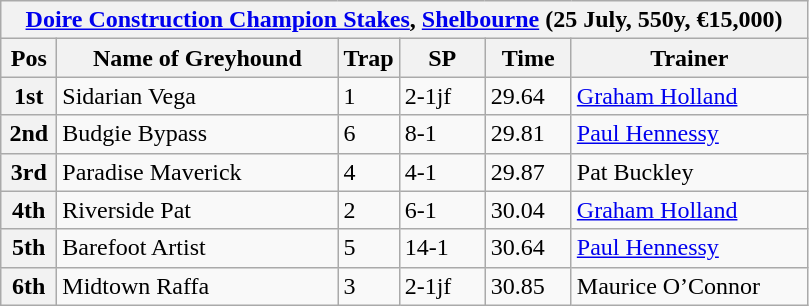<table class="wikitable">
<tr>
<th colspan="6"><a href='#'>Doire Construction Champion Stakes</a>, <a href='#'>Shelbourne</a> (25 July, 550y, €15,000)</th>
</tr>
<tr>
<th width=30>Pos</th>
<th width=180>Name of Greyhound</th>
<th width=30>Trap</th>
<th width=50>SP</th>
<th width=50>Time</th>
<th width=150>Trainer</th>
</tr>
<tr>
<th>1st</th>
<td>Sidarian Vega</td>
<td>1</td>
<td>2-1jf</td>
<td>29.64</td>
<td><a href='#'>Graham Holland</a></td>
</tr>
<tr>
<th>2nd</th>
<td>Budgie Bypass</td>
<td>6</td>
<td>8-1</td>
<td>29.81</td>
<td><a href='#'>Paul Hennessy</a></td>
</tr>
<tr>
<th>3rd</th>
<td>Paradise Maverick</td>
<td>4</td>
<td>4-1</td>
<td>29.87</td>
<td>Pat Buckley</td>
</tr>
<tr>
<th>4th</th>
<td>Riverside Pat</td>
<td>2</td>
<td>6-1</td>
<td>30.04</td>
<td><a href='#'>Graham Holland</a></td>
</tr>
<tr>
<th>5th</th>
<td>Barefoot Artist</td>
<td>5</td>
<td>14-1</td>
<td>30.64</td>
<td><a href='#'>Paul Hennessy</a></td>
</tr>
<tr>
<th>6th</th>
<td>Midtown Raffa</td>
<td>3</td>
<td>2-1jf</td>
<td>30.85</td>
<td>Maurice O’Connor</td>
</tr>
</table>
